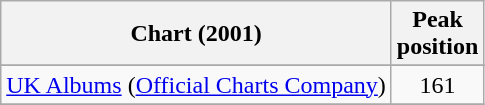<table class="wikitable plainrowheaders sortable" style="text-align:center">
<tr>
<th>Chart (2001)</th>
<th>Peak<br>position</th>
</tr>
<tr>
</tr>
<tr>
</tr>
<tr>
<td><a href='#'>UK Albums</a> (<a href='#'>Official Charts Company</a>)</td>
<td>161</td>
</tr>
<tr>
</tr>
</table>
